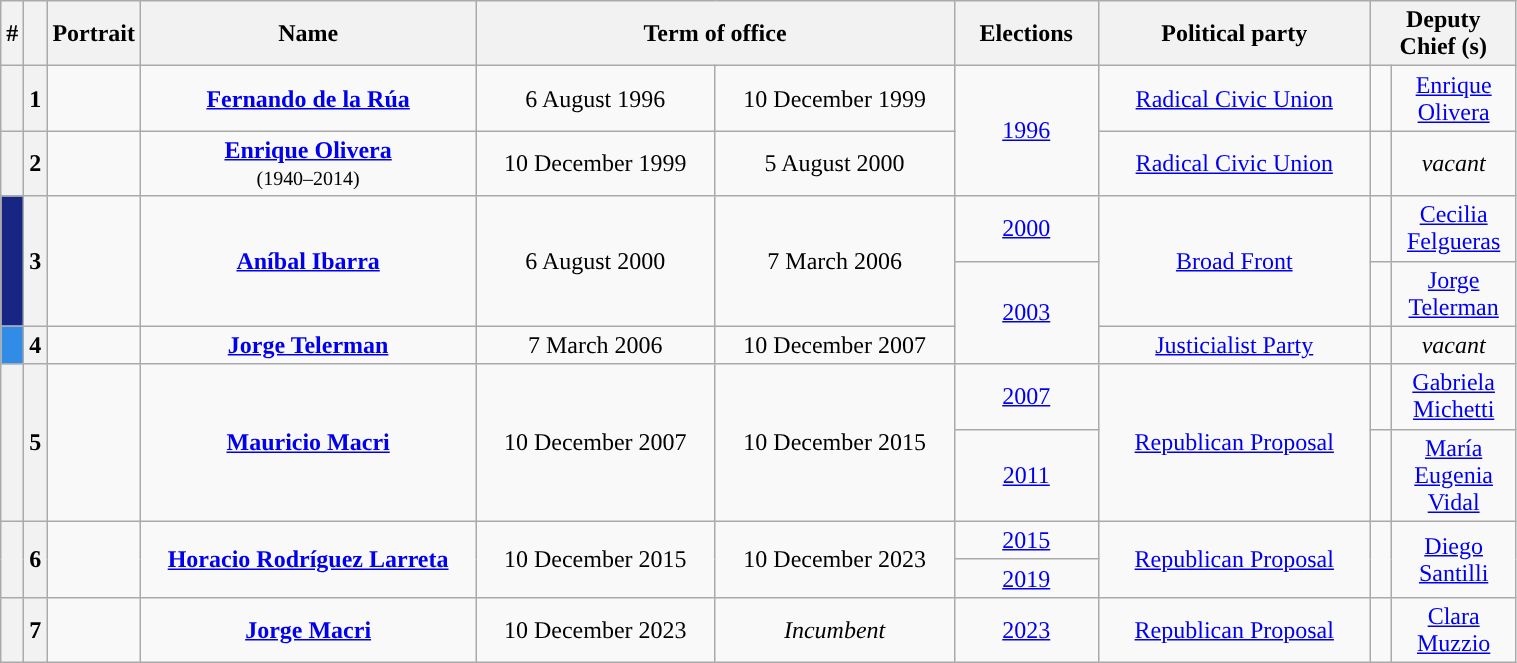<table class="wikitable" style="width:80%; text-align:center;">
<tr>
<th>#</th>
<th></th>
<th width=70>Portrait</th>
<th width=25%>Name<br></th>
<th colspan="2" width=35%>Term of office</th>
<th width=10%>Elections</th>
<th width=20%>Political party<br></th>
<th colspan="2" width=30%>Deputy Chief (s)</th>
</tr>
<tr>
<th style="background:"></th>
<th>1</th>
<td></td>
<td><strong><a href='#'>Fernando de la Rúa</a></strong><br></td>
<td>6 August 1996</td>
<td>10 December 1999</td>
<td rowspan="2"><a href='#'>1996</a></td>
<td><a href='#'>Radical Civic Union</a><br></td>
<td style="background:"></td>
<td align="center"><a href='#'>Enrique Olivera</a></td>
</tr>
<tr>
<th style="background:"></th>
<th>2</th>
<td></td>
<td><strong><a href='#'>Enrique Olivera</a></strong><br><small>(1940–2014)</small></td>
<td>10 December 1999</td>
<td>5 August 2000</td>
<td><a href='#'>Radical Civic Union</a><br></td>
<td style="background:"></td>
<td align="center"><em>vacant</em></td>
</tr>
<tr>
<th rowspan="2" style="background:#172683;"></th>
<th rowspan="2">3</th>
<td rowspan="2"></td>
<td rowspan="2"><strong><a href='#'>Aníbal Ibarra</a></strong><br></td>
<td rowspan="2">6 August 2000</td>
<td rowspan="2">7 March 2006</td>
<td><a href='#'>2000</a></td>
<td rowspan="2"><a href='#'>Broad Front</a><br></td>
<td style="background:"></td>
<td align="center"><a href='#'>Cecilia Felgueras</a></td>
</tr>
<tr>
<td rowspan="2"><a href='#'>2003</a></td>
<td style="background:"></td>
<td><a href='#'>Jorge Telerman</a></td>
</tr>
<tr>
<th style="background:#318CE7;"></th>
<th>4</th>
<td></td>
<td><strong><a href='#'>Jorge Telerman</a></strong><br></td>
<td>7 March 2006</td>
<td>10 December 2007</td>
<td><a href='#'>Justicialist Party</a><br></td>
<td style="background:"></td>
<td align="center"><em>vacant</em></td>
</tr>
<tr>
<th rowspan="2" style="background:"></th>
<th rowspan="2">5</th>
<td rowspan="2"></td>
<td rowspan="2"><strong><a href='#'>Mauricio Macri</a></strong><br></td>
<td rowspan="2">10 December 2007</td>
<td rowspan="2">10 December 2015</td>
<td><a href='#'>2007</a></td>
<td rowspan="2"><a href='#'>Republican Proposal</a><br></td>
<td style="background:"></td>
<td align="center"><a href='#'>Gabriela Michetti</a></td>
</tr>
<tr>
<td><a href='#'>2011</a></td>
<td style="background:"></td>
<td><a href='#'>María Eugenia Vidal</a></td>
</tr>
<tr>
<th rowspan="2" style="background:"></th>
<th rowspan="2">6</th>
<td rowspan="2"></td>
<td rowspan="2"><strong><a href='#'>Horacio Rodríguez Larreta</a></strong><br></td>
<td rowspan="2">10 December 2015</td>
<td rowspan="2">10 December 2023</td>
<td><a href='#'>2015</a></td>
<td rowspan="2"><a href='#'>Republican Proposal</a><br></td>
<td rowspan="2" style="background:"></td>
<td rowspan="2" align="center"><a href='#'>Diego Santilli</a><br></td>
</tr>
<tr>
<td><a href='#'>2019</a></td>
</tr>
<tr>
<th style="background:"></th>
<th>7</th>
<td></td>
<td><strong><a href='#'>Jorge Macri</a></strong><br></td>
<td>10 December 2023</td>
<td><em>Incumbent</em></td>
<td><a href='#'>2023</a></td>
<td><a href='#'>Republican Proposal</a><br></td>
<td style="background:"></td>
<td><a href='#'>Clara Muzzio</a></td>
</tr>
</table>
